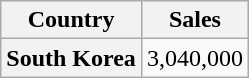<table class="wikitable plainrowheaders">
<tr>
<th>Country</th>
<th>Sales</th>
</tr>
<tr>
<th scope="row">South Korea </th>
<td>3,040,000</td>
</tr>
</table>
